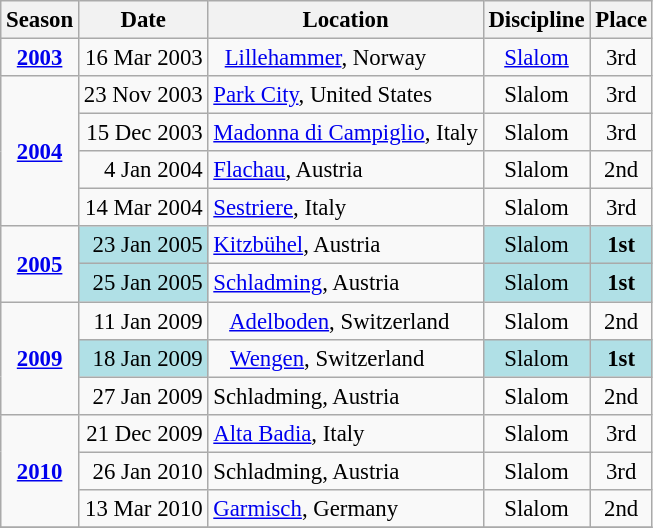<table class="wikitable" style="text-align:center; font-size:95%;">
<tr>
<th>Season</th>
<th>Date</th>
<th>Location</th>
<th>Discipline</th>
<th>Place</th>
</tr>
<tr>
<td><strong><a href='#'>2003</a></strong></td>
<td align=right>16 Mar 2003</td>
<td align=left>  <a href='#'>Lillehammer</a>, Norway</td>
<td><a href='#'>Slalom</a></td>
<td>3rd</td>
</tr>
<tr>
<td rowspan="4"><strong><a href='#'>2004</a></strong></td>
<td align=right>23 Nov 2003</td>
<td align=left> <a href='#'>Park City</a>, United States</td>
<td>Slalom</td>
<td>3rd</td>
</tr>
<tr>
<td align=right>15 Dec 2003</td>
<td align=left> <a href='#'>Madonna di Campiglio</a>, Italy</td>
<td>Slalom</td>
<td>3rd</td>
</tr>
<tr>
<td align=right>4 Jan 2004</td>
<td align=left> <a href='#'>Flachau</a>, Austria</td>
<td>Slalom</td>
<td>2nd</td>
</tr>
<tr>
<td align=right>14 Mar 2004</td>
<td align=left> <a href='#'>Sestriere</a>, Italy</td>
<td>Slalom</td>
<td>3rd</td>
</tr>
<tr>
<td rowspan="2"><strong><a href='#'>2005</a></strong></td>
<td align=right bgcolor="#BOEOE6">23 Jan 2005</td>
<td align=left> <a href='#'>Kitzbühel</a>, Austria</td>
<td bgcolor="#BOEOE6";>Slalom</td>
<td bgcolor="#BOEOE6"><strong>1st</strong></td>
</tr>
<tr>
<td align=right bgcolor="#BOEOE6">25 Jan 2005</td>
<td align=left> <a href='#'>Schladming</a>, Austria</td>
<td bgcolor="#BOEOE6">Slalom</td>
<td bgcolor="#BOEOE6"><strong>1st</strong></td>
</tr>
<tr>
<td rowspan="3"><strong><a href='#'>2009</a></strong></td>
<td align=right>11 Jan 2009</td>
<td align=left>   <a href='#'>Adelboden</a>, Switzerland</td>
<td>Slalom</td>
<td>2nd</td>
</tr>
<tr>
<td align=right bgcolor="#BOEOE6">18 Jan 2009</td>
<td align=left>   <a href='#'>Wengen</a>, Switzerland</td>
<td bgcolor="#BOEOE6">Slalom</td>
<td bgcolor="#BOEOE6"><strong>1st</strong></td>
</tr>
<tr>
<td align=right>27 Jan 2009</td>
<td align=left> Schladming, Austria</td>
<td>Slalom</td>
<td>2nd</td>
</tr>
<tr>
<td rowspan="3"><strong><a href='#'>2010</a></strong></td>
<td align=right>21 Dec 2009</td>
<td align=left> <a href='#'>Alta Badia</a>, Italy</td>
<td>Slalom</td>
<td>3rd</td>
</tr>
<tr>
<td align=right>26 Jan 2010</td>
<td align=left> Schladming, Austria</td>
<td>Slalom</td>
<td>3rd</td>
</tr>
<tr>
<td align=right>13 Mar 2010</td>
<td align=left> <a href='#'>Garmisch</a>, Germany</td>
<td>Slalom</td>
<td>2nd</td>
</tr>
<tr>
</tr>
</table>
